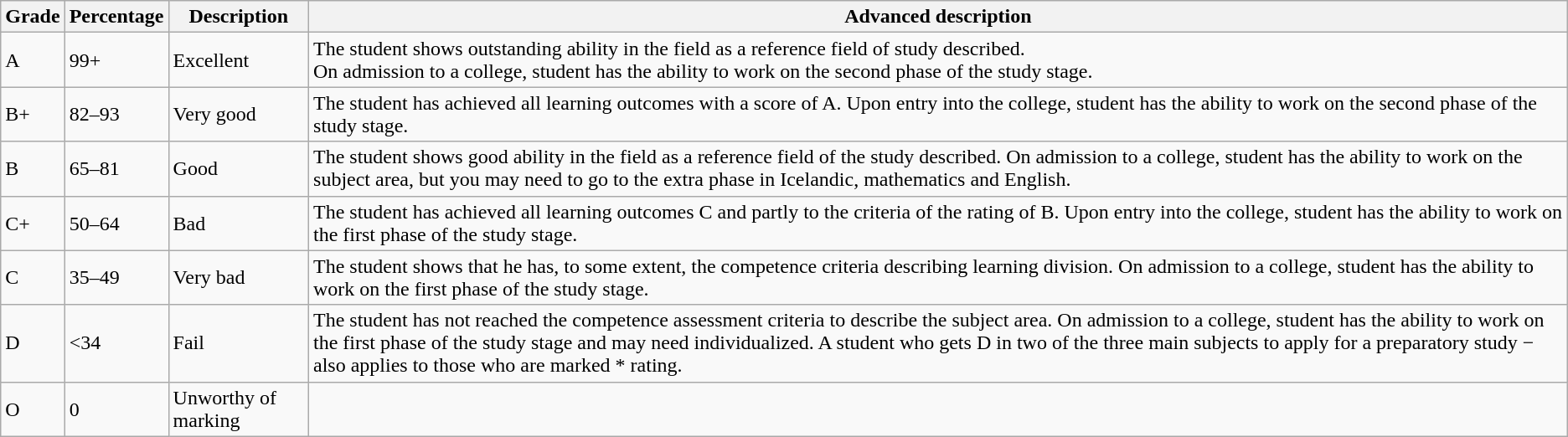<table class="wikitable">
<tr>
<th>Grade</th>
<th>Percentage</th>
<th>Description</th>
<th>Advanced description</th>
</tr>
<tr>
<td>A</td>
<td>99+</td>
<td>Excellent</td>
<td>The student shows outstanding ability in the field as a reference field of study described.<br>On admission to a college, student has the ability to work on the second phase of the study stage.</td>
</tr>
<tr>
<td>B+</td>
<td>82–93</td>
<td>Very good</td>
<td>The student has achieved all learning outcomes with a score of A. Upon entry into the college, student has the ability to work on the second phase of the study stage.</td>
</tr>
<tr>
<td>B</td>
<td>65–81</td>
<td>Good</td>
<td>The student shows good ability in the field as a reference field of the study described. On admission to a college, student has the ability to work on the subject area, but you may need to go to the extra phase in Icelandic, mathematics and English.</td>
</tr>
<tr>
<td>C+</td>
<td>50–64</td>
<td>Bad</td>
<td>The student has achieved all learning outcomes C and partly to the criteria of the rating of B. Upon entry into the college, student has the ability to work on the first phase of the study stage.</td>
</tr>
<tr>
<td>C</td>
<td>35–49</td>
<td>Very bad</td>
<td>The student shows that he has, to some extent, the competence criteria describing learning division. On admission to a college, student has the ability to work on the first phase of the study stage.</td>
</tr>
<tr>
<td>D</td>
<td><34</td>
<td>Fail</td>
<td>The student has not reached the competence assessment criteria to describe the subject area. On admission to a college, student has the ability to work on the first phase of the study stage and may need individualized. A student who gets D in two of the three main subjects to apply for a preparatory study − also applies to those who are marked * rating.</td>
</tr>
<tr>
<td>O</td>
<td>0</td>
<td>Unworthy of marking</td>
<td></td>
</tr>
</table>
